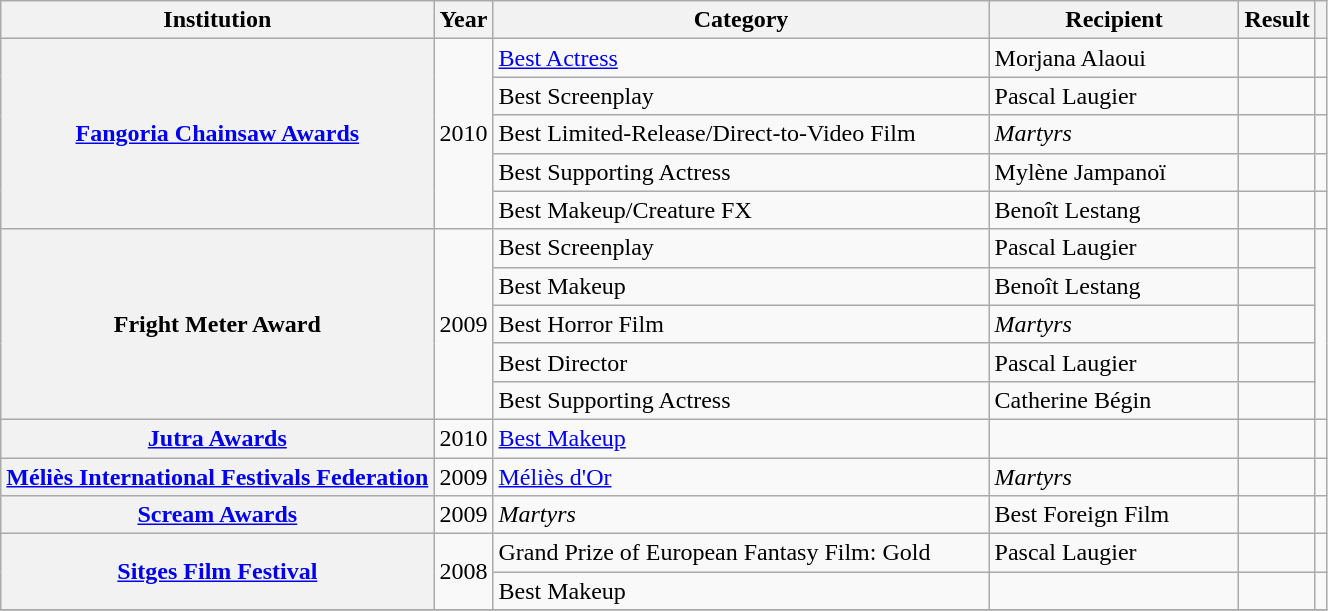<table class="wikitable sortable plainrowheaders" style="width:70%;">
<tr>
<th style="width:35%;">Institution</th>
<th style="width:4%;">Year</th>
<th style="width:40%;">Category</th>
<th style="width:20%;">Recipient</th>
<th style="width:12%;">Result</th>
<th style="width:1%;" class="unsortable"></th>
</tr>
<tr>
<th scope="row" style="text-align:center;" rowspan="5"><a href='#'>Fangoria Chainsaw Awards</a></th>
<td rowspan="5">2010</td>
<td><a href='#'>Best Actress</a></td>
<td>Morjana Alaoui</td>
<td></td>
<td style="text-align:center;"></td>
</tr>
<tr>
<td>Best Screenplay</td>
<td>Pascal Laugier</td>
<td></td>
<td style="text-align:center;"></td>
</tr>
<tr>
<td>Best Limited-Release/Direct-to-Video Film</td>
<td><em>Martyrs</em></td>
<td></td>
<td style="text-align:center;"></td>
</tr>
<tr>
<td>Best Supporting Actress</td>
<td>Mylène Jampanoï</td>
<td></td>
<td style="text-align:center;"></td>
</tr>
<tr>
<td>Best Makeup/Creature FX</td>
<td>Benoît Lestang</td>
<td></td>
<td style="text-align:center;"></td>
</tr>
<tr>
<th scope="row" style="text-align:center;" rowspan="5">Fright Meter Award</th>
<td rowspan="5">2009</td>
<td>Best Screenplay</td>
<td>Pascal Laugier</td>
<td></td>
<td rowspan="5" style="text-align:center;"></td>
</tr>
<tr>
<td>Best Makeup</td>
<td>Benoît Lestang</td>
<td></td>
</tr>
<tr>
<td>Best Horror Film</td>
<td><em>Martyrs</em></td>
<td></td>
</tr>
<tr>
<td>Best Director</td>
<td>Pascal Laugier</td>
<td></td>
</tr>
<tr>
<td>Best Supporting Actress</td>
<td>Catherine Bégin</td>
<td></td>
</tr>
<tr>
<th scope="row" style="text-align:center;"><a href='#'>Jutra Awards</a></th>
<td>2010</td>
<td><a href='#'>Best Makeup</a></td>
<td></td>
<td></td>
<td style="text-align:center;"></td>
</tr>
<tr>
<th scope="row" style="text-align:center;"><a href='#'>Méliès International Festivals Federation</a></th>
<td>2009</td>
<td><a href='#'>Méliès d'Or</a></td>
<td><em>Martyrs</em></td>
<td></td>
<td style="text-align:center;"></td>
</tr>
<tr>
<th scope="row" style="text-align:center;"><a href='#'>Scream Awards</a></th>
<td>2009</td>
<td><em>Martyrs</em></td>
<td>Best Foreign Film</td>
<td></td>
<td style="text-align:center;"></td>
</tr>
<tr>
<th scope="row" style="text-align:center;" rowspan="2"><a href='#'>Sitges Film Festival</a></th>
<td rowspan="2">2008</td>
<td>Grand Prize of European Fantasy Film: Gold</td>
<td>Pascal Laugier</td>
<td></td>
<td style="text-align:center;"></td>
</tr>
<tr>
<td>Best Makeup</td>
<td></td>
<td></td>
<td style="text-align:center;"></td>
</tr>
<tr>
</tr>
</table>
